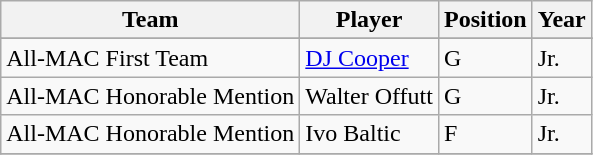<table class="wikitable" border="1">
<tr align=center>
<th style= >Team</th>
<th style= >Player</th>
<th style= >Position</th>
<th style= >Year</th>
</tr>
<tr align="center">
</tr>
<tr>
<td>All-MAC First Team</td>
<td><a href='#'>DJ Cooper</a></td>
<td>G</td>
<td>Jr.</td>
</tr>
<tr>
<td>All-MAC Honorable Mention</td>
<td>Walter Offutt</td>
<td>G</td>
<td>Jr.</td>
</tr>
<tr>
<td>All-MAC Honorable Mention</td>
<td>Ivo Baltic</td>
<td>F</td>
<td>Jr.</td>
</tr>
<tr>
</tr>
</table>
